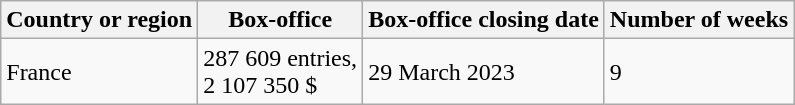<table class="wikitable">
<tr>
<th>Country or region</th>
<th>Box-office</th>
<th>Box-office closing date</th>
<th>Number of weeks</th>
</tr>
<tr>
<td>France</td>
<td>287 609 entries,<br>2 107 350 <abbr>$</abbr></td>
<td>29 March 2023</td>
<td>9</td>
</tr>
</table>
